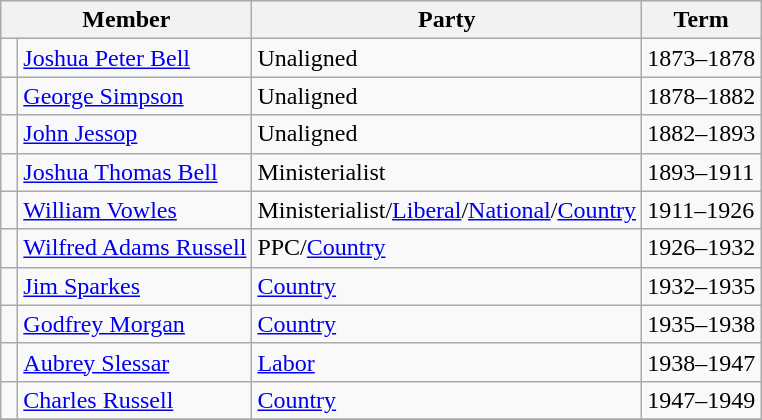<table class="wikitable">
<tr>
<th colspan="2">Member</th>
<th>Party</th>
<th>Term</th>
</tr>
<tr>
<td> </td>
<td><a href='#'>Joshua Peter Bell</a></td>
<td>Unaligned</td>
<td>1873–1878</td>
</tr>
<tr>
<td> </td>
<td><a href='#'>George Simpson</a></td>
<td>Unaligned</td>
<td>1878–1882</td>
</tr>
<tr>
<td> </td>
<td><a href='#'>John Jessop</a></td>
<td>Unaligned</td>
<td>1882–1893</td>
</tr>
<tr>
<td> </td>
<td><a href='#'>Joshua Thomas Bell</a></td>
<td>Ministerialist</td>
<td>1893–1911</td>
</tr>
<tr>
<td> </td>
<td><a href='#'>William Vowles</a></td>
<td>Ministerialist/<a href='#'>Liberal</a>/<a href='#'>National</a>/<a href='#'>Country</a></td>
<td>1911–1926</td>
</tr>
<tr>
<td> </td>
<td><a href='#'>Wilfred Adams Russell</a></td>
<td>PPC/<a href='#'>Country</a></td>
<td>1926–1932</td>
</tr>
<tr>
<td> </td>
<td><a href='#'>Jim Sparkes</a></td>
<td><a href='#'>Country</a></td>
<td>1932–1935</td>
</tr>
<tr>
<td> </td>
<td><a href='#'>Godfrey Morgan</a></td>
<td><a href='#'>Country</a></td>
<td>1935–1938</td>
</tr>
<tr>
<td> </td>
<td><a href='#'>Aubrey Slessar</a></td>
<td><a href='#'>Labor</a></td>
<td>1938–1947</td>
</tr>
<tr>
<td> </td>
<td><a href='#'>Charles Russell</a></td>
<td><a href='#'>Country</a></td>
<td>1947–1949</td>
</tr>
<tr>
</tr>
</table>
